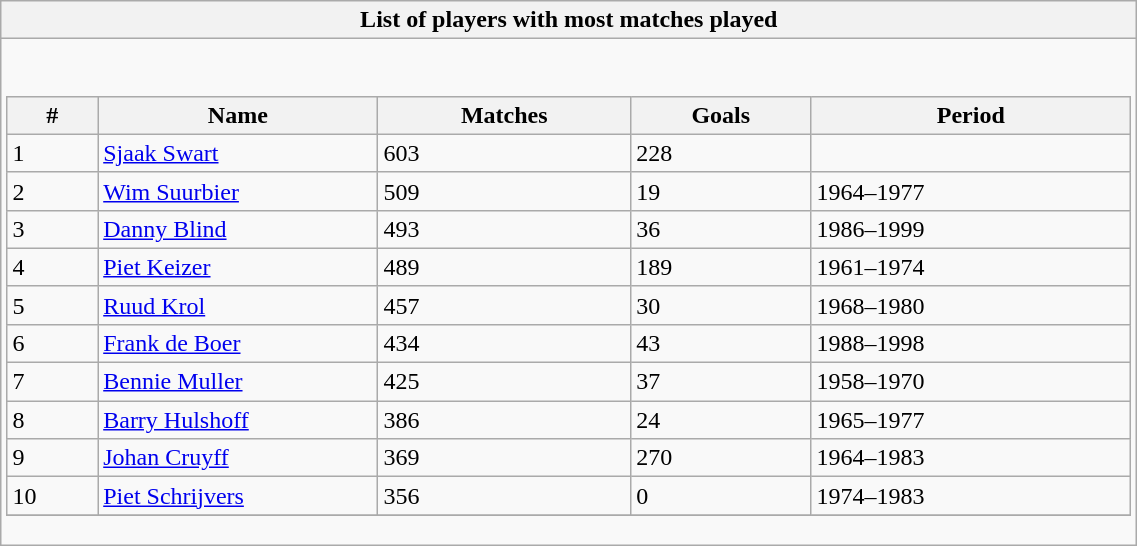<table class="wikitable collapsible collapsed" style="width:60%; text-align: left">
<tr>
<th colspan=9>List of players with most matches played</th>
</tr>
<tr border="0">
<td><br><table class="wikitable sortable" style="width: 100%; text-align: left">
<tr>
<th width="5">#</th>
<th width="50">Name</th>
<th width="10">Matches</th>
<th width="10">Goals</th>
<th width="75">Period</th>
</tr>
<tr>
<td>1</td>
<td> <a href='#'>Sjaak Swart</a></td>
<td>603</td>
<td>228</td>
<td></td>
</tr>
<tr>
<td>2</td>
<td> <a href='#'>Wim Suurbier</a></td>
<td>509</td>
<td>19</td>
<td>1964–1977</td>
</tr>
<tr>
<td>3</td>
<td> <a href='#'>Danny Blind</a></td>
<td>493</td>
<td>36</td>
<td>1986–1999</td>
</tr>
<tr>
<td>4</td>
<td> <a href='#'>Piet Keizer</a></td>
<td>489</td>
<td>189</td>
<td>1961–1974</td>
</tr>
<tr>
<td>5</td>
<td> <a href='#'>Ruud Krol</a></td>
<td>457</td>
<td>30</td>
<td>1968–1980</td>
</tr>
<tr>
<td>6</td>
<td> <a href='#'>Frank de Boer</a></td>
<td>434</td>
<td>43</td>
<td>1988–1998</td>
</tr>
<tr>
<td>7</td>
<td> <a href='#'>Bennie Muller</a></td>
<td>425</td>
<td>37</td>
<td>1958–1970</td>
</tr>
<tr>
<td>8</td>
<td> <a href='#'>Barry Hulshoff</a></td>
<td>386</td>
<td>24</td>
<td>1965–1977</td>
</tr>
<tr>
<td>9</td>
<td> <a href='#'>Johan Cruyff</a></td>
<td>369</td>
<td>270</td>
<td>1964–1983</td>
</tr>
<tr>
<td>10</td>
<td> <a href='#'>Piet Schrijvers</a></td>
<td>356</td>
<td>0</td>
<td>1974–1983</td>
</tr>
<tr>
</tr>
</table>
</td>
</tr>
</table>
